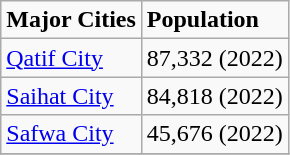<table class="wikitable">
<tr>
<td><strong>Major Cities</strong></td>
<td><strong>Population</strong></td>
</tr>
<tr>
<td><a href='#'>Qatif City</a></td>
<td>87,332 (2022)</td>
</tr>
<tr>
<td><a href='#'>Saihat City</a></td>
<td>84,818 (2022)</td>
</tr>
<tr>
<td><a href='#'>Safwa City</a></td>
<td>45,676 (2022)</td>
</tr>
<tr>
</tr>
</table>
